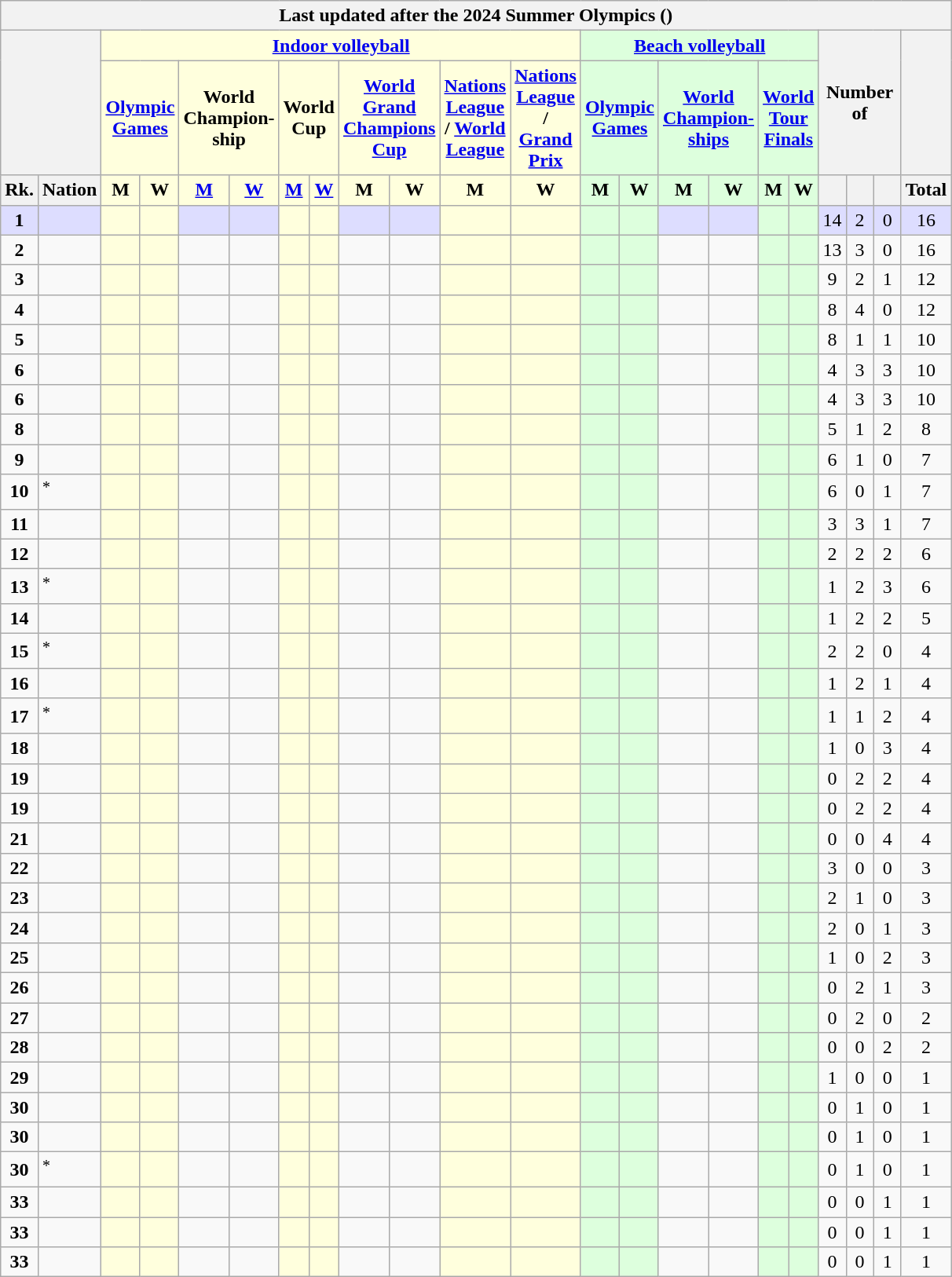<table class="wikitable" style="margin-top:0em; text-align:center; font-size:100%;">
<tr>
<th colspan="22">Last updated after the 2024 Summer Olympics ()</th>
</tr>
<tr>
<th rowspan="2" colspan="2"></th>
<th colspan="10" style="background:#ffd;"><a href='#'>Indoor volleyball</a></th>
<th colspan="6" style="background:#dfd;"><a href='#'>Beach volleyball</a></th>
<th rowspan="2" colspan="3">Number of</th>
<th rowspan="2"></th>
</tr>
<tr>
<th colspan="2" style="background:#ffd;"><a href='#'>Olympic Games</a></th>
<th colspan="2" style="background:#ffd;">World Champion-<br>ship</th>
<th colspan="2" style="background:#ffd;">World Cup</th>
<th colspan="2" style="background:#ffd;"><a href='#'>World Grand Champions Cup</a></th>
<th style="background:#ffd;"><a href='#'>Nations League</a> / <a href='#'>World League</a></th>
<th style="background:#ffd;"><a href='#'>Nations League</a> / <a href='#'>Grand Prix</a></th>
<th colspan="2" style="background:#dfd;"><a href='#'>Olympic Games</a></th>
<th colspan="2" style="background:#dfd;"><a href='#'>World Champion-<br>ships</a></th>
<th colspan="2" style="background:#dfd;"><a href='#'>World Tour Finals</a></th>
</tr>
<tr>
<th style="width:1em;">Rk.</th>
<th>Nation</th>
<th style="background:#ffd; width:1em;">M</th>
<th style="background:#ffd; width:1em;">W</th>
<th style="background:#ffd; width:1em;"><a href='#'>M</a></th>
<th style="background:#ffd; width:1em;"><a href='#'>W</a></th>
<th style="background:#ffd; width:1em;"><a href='#'>M</a></th>
<th style="background:#ffd; width:1em;"><a href='#'>W</a></th>
<th style="background:#ffd; width:1em;">M</th>
<th style="background:#ffd; width:1em;">W</th>
<th style="background:#ffd; width:1em;">M</th>
<th style="background:#ffd; width:1em;">W</th>
<th style="background:#dfd; width:1em;">M</th>
<th style="background:#dfd; width:1em;">W</th>
<th style="background:#dfd; width:1em;">M</th>
<th style="background:#dfd; width:1em;">W</th>
<th style="background:#dfd; width:1em;">M</th>
<th style="background:#dfd; width:1em;">W</th>
<th style="width:1em;"></th>
<th style="width:1em;"></th>
<th style="width:1em;"></th>
<th style="width:1em;">Total</th>
</tr>
<tr style="background: #ddf;">
<td><strong>1</strong></td>
<td style="text-align:left;"></td>
<td style="background:#ffd;"></td>
<td style="background:#ffd;"></td>
<td></td>
<td></td>
<td style="background:#ffd;"></td>
<td style="background:#ffd;"></td>
<td></td>
<td></td>
<td style="background:#ffd;"></td>
<td style="background:#ffd;"></td>
<td style="background:#dfd;"></td>
<td style="background:#dfd;"></td>
<td></td>
<td></td>
<td style="background:#dfd;"></td>
<td style="background:#dfd;"></td>
<td>14</td>
<td>2</td>
<td>0</td>
<td>16</td>
</tr>
<tr>
<td><strong>2</strong></td>
<td style="text-align:left;"></td>
<td style="background:#ffd;"></td>
<td style="background:#ffd;"></td>
<td></td>
<td></td>
<td style="background:#ffd;"></td>
<td style="background:#ffd;"></td>
<td></td>
<td></td>
<td style="background:#ffd;"></td>
<td style="background:#ffd;"></td>
<td style="background:#dfd;"></td>
<td style="background:#dfd;"></td>
<td></td>
<td></td>
<td style="background:#dfd;"></td>
<td style="background:#dfd;"></td>
<td>13</td>
<td>3</td>
<td>0</td>
<td>16</td>
</tr>
<tr>
<td><strong>3</strong></td>
<td style="text-align:left;"></td>
<td style="background:#ffd;"></td>
<td style="background:#ffd;"></td>
<td></td>
<td></td>
<td style="background:#ffd;"></td>
<td style="background:#ffd;"></td>
<td></td>
<td></td>
<td style="background:#ffd;"></td>
<td style="background:#ffd;"></td>
<td style="background:#dfd;"></td>
<td style="background:#dfd;"></td>
<td></td>
<td></td>
<td style="background:#dfd;"></td>
<td style="background:#dfd;"></td>
<td>9</td>
<td>2</td>
<td>1</td>
<td>12</td>
</tr>
<tr>
<td><strong>4</strong></td>
<td style="text-align:left;"></td>
<td style="background:#ffd;"></td>
<td style="background:#ffd;"></td>
<td></td>
<td></td>
<td style="background:#ffd;"></td>
<td style="background:#ffd;"></td>
<td></td>
<td></td>
<td style="background:#ffd;"></td>
<td style="background:#ffd;"></td>
<td style="background:#dfd;"></td>
<td style="background:#dfd;"></td>
<td></td>
<td></td>
<td style="background:#dfd;"></td>
<td style="background:#dfd;"></td>
<td>8</td>
<td>4</td>
<td>0</td>
<td>12</td>
</tr>
<tr>
<td><strong>5</strong></td>
<td style="text-align:left;"></td>
<td style="background:#ffd;"></td>
<td style="background:#ffd;"></td>
<td></td>
<td></td>
<td style="background:#ffd;"></td>
<td style="background:#ffd;"></td>
<td></td>
<td></td>
<td style="background:#ffd;"></td>
<td style="background:#ffd;"></td>
<td style="background:#dfd;"></td>
<td style="background:#dfd;"></td>
<td></td>
<td></td>
<td style="background:#dfd;"></td>
<td style="background:#dfd;"></td>
<td>8</td>
<td>1</td>
<td>1</td>
<td>10</td>
</tr>
<tr>
<td><strong>6</strong></td>
<td style="text-align:left;"></td>
<td style="background:#ffd;"></td>
<td style="background:#ffd;"></td>
<td></td>
<td></td>
<td style="background:#ffd;"></td>
<td style="background:#ffd;"></td>
<td></td>
<td></td>
<td style="background:#ffd;"></td>
<td style="background:#ffd;"></td>
<td style="background:#dfd;"></td>
<td style="background:#dfd;"></td>
<td></td>
<td></td>
<td style="background:#dfd;"></td>
<td style="background:#dfd;"></td>
<td>4</td>
<td>3</td>
<td>3</td>
<td>10</td>
</tr>
<tr>
<td><strong>6</strong></td>
<td style="text-align:left;"></td>
<td style="background:#ffd;"></td>
<td style="background:#ffd;"></td>
<td></td>
<td></td>
<td style="background:#ffd;"></td>
<td style="background:#ffd;"></td>
<td></td>
<td></td>
<td style="background:#ffd;"></td>
<td style="background:#ffd;"></td>
<td style="background:#dfd;"></td>
<td style="background:#dfd;"></td>
<td></td>
<td></td>
<td style="background:#dfd;"></td>
<td style="background:#dfd;"></td>
<td>4</td>
<td>3</td>
<td>3</td>
<td>10</td>
</tr>
<tr>
<td><strong>8</strong></td>
<td style="text-align:left;"></td>
<td style="background:#ffd;"></td>
<td style="background:#ffd;"></td>
<td></td>
<td></td>
<td style="background:#ffd;"></td>
<td style="background:#ffd;"></td>
<td></td>
<td></td>
<td style="background:#ffd;"></td>
<td style="background:#ffd;"></td>
<td style="background:#dfd;"></td>
<td style="background:#dfd;"></td>
<td></td>
<td></td>
<td style="background:#dfd;"></td>
<td style="background:#dfd;"></td>
<td>5</td>
<td>1</td>
<td>2</td>
<td>8</td>
</tr>
<tr>
<td><strong>9</strong></td>
<td style="text-align:left;"></td>
<td style="background:#ffd;"></td>
<td style="background:#ffd;"></td>
<td></td>
<td></td>
<td style="background:#ffd;"></td>
<td style="background:#ffd;"></td>
<td></td>
<td></td>
<td style="background:#ffd;"></td>
<td style="background:#ffd;"></td>
<td style="background:#dfd;"></td>
<td style="background:#dfd;"></td>
<td></td>
<td></td>
<td style="background:#dfd;"></td>
<td style="background:#dfd;"></td>
<td>6</td>
<td>1</td>
<td>0</td>
<td>7</td>
</tr>
<tr>
<td><strong>10</strong></td>
<td style="text-align:left;"><em></em><sup>*</sup></td>
<td style="background:#ffd;"></td>
<td style="background:#ffd;"></td>
<td></td>
<td></td>
<td style="background:#ffd;"></td>
<td style="background:#ffd;"></td>
<td></td>
<td></td>
<td style="background:#ffd;"></td>
<td style="background:#ffd;"></td>
<td style="background:#dfd;"></td>
<td style="background:#dfd;"></td>
<td></td>
<td></td>
<td style="background:#dfd;"></td>
<td style="background:#dfd;"></td>
<td>6</td>
<td>0</td>
<td>1</td>
<td>7</td>
</tr>
<tr>
<td><strong>11</strong></td>
<td style="text-align:left;"></td>
<td style="background:#ffd;"></td>
<td style="background:#ffd;"></td>
<td></td>
<td></td>
<td style="background:#ffd;"></td>
<td style="background:#ffd;"></td>
<td></td>
<td></td>
<td style="background:#ffd;"></td>
<td style="background:#ffd;"></td>
<td style="background:#dfd;"></td>
<td style="background:#dfd;"></td>
<td></td>
<td></td>
<td style="background:#dfd;"></td>
<td style="background:#dfd;"></td>
<td>3</td>
<td>3</td>
<td>1</td>
<td>7</td>
</tr>
<tr>
<td><strong>12</strong></td>
<td style="text-align:left;"></td>
<td style="background:#ffd;"></td>
<td style="background:#ffd;"></td>
<td></td>
<td></td>
<td style="background:#ffd;"></td>
<td style="background:#ffd;"></td>
<td></td>
<td></td>
<td style="background:#ffd;"></td>
<td style="background:#ffd;"></td>
<td style="background:#dfd;"></td>
<td style="background:#dfd;"></td>
<td></td>
<td></td>
<td style="background:#dfd;"></td>
<td style="background:#dfd;"></td>
<td>2</td>
<td>2</td>
<td>2</td>
<td>6</td>
</tr>
<tr>
<td><strong>13</strong></td>
<td style="text-align:left;"><em></em><sup>*</sup></td>
<td style="background:#ffd;"></td>
<td style="background:#ffd;"></td>
<td></td>
<td></td>
<td style="background:#ffd;"></td>
<td style="background:#ffd;"></td>
<td></td>
<td></td>
<td style="background:#ffd;"></td>
<td style="background:#ffd;"></td>
<td style="background:#dfd;"></td>
<td style="background:#dfd;"></td>
<td></td>
<td></td>
<td style="background:#dfd;"></td>
<td style="background:#dfd;"></td>
<td>1</td>
<td>2</td>
<td>3</td>
<td>6</td>
</tr>
<tr>
<td><strong>14</strong></td>
<td style="text-align:left;"></td>
<td style="background:#ffd;"></td>
<td style="background:#ffd;"></td>
<td></td>
<td></td>
<td style="background:#ffd;"></td>
<td style="background:#ffd;"></td>
<td></td>
<td></td>
<td style="background:#ffd;"></td>
<td style="background:#ffd;"></td>
<td style="background:#dfd;"></td>
<td style="background:#dfd;"></td>
<td></td>
<td></td>
<td style="background:#dfd;"></td>
<td style="background:#dfd;"></td>
<td>1</td>
<td>2</td>
<td>2</td>
<td>5</td>
</tr>
<tr>
<td><strong>15</strong></td>
<td style="text-align:left;"><em></em><sup>*</sup></td>
<td style="background:#ffd;"></td>
<td style="background:#ffd;"></td>
<td></td>
<td></td>
<td style="background:#ffd;"></td>
<td style="background:#ffd;"></td>
<td></td>
<td></td>
<td style="background:#ffd;"></td>
<td style="background:#ffd;"></td>
<td style="background:#dfd;"></td>
<td style="background:#dfd;"></td>
<td></td>
<td></td>
<td style="background:#dfd;"></td>
<td style="background:#dfd;"></td>
<td>2</td>
<td>2</td>
<td>0</td>
<td>4</td>
</tr>
<tr>
<td><strong>16</strong></td>
<td style="text-align:left;"></td>
<td style="background:#ffd;"></td>
<td style="background:#ffd;"></td>
<td></td>
<td></td>
<td style="background:#ffd;"></td>
<td style="background:#ffd;"></td>
<td></td>
<td></td>
<td style="background:#ffd;"></td>
<td style="background:#ffd;"></td>
<td style="background:#dfd;"></td>
<td style="background:#dfd;"></td>
<td></td>
<td></td>
<td style="background:#dfd;"></td>
<td style="background:#dfd;"></td>
<td>1</td>
<td>2</td>
<td>1</td>
<td>4</td>
</tr>
<tr>
<td><strong>17</strong></td>
<td style="text-align:left;"><em></em><sup>*</sup></td>
<td style="background:#ffd;"></td>
<td style="background:#ffd;"></td>
<td></td>
<td></td>
<td style="background:#ffd;"></td>
<td style="background:#ffd;"></td>
<td></td>
<td></td>
<td style="background:#ffd;"></td>
<td style="background:#ffd;"></td>
<td style="background:#dfd;"></td>
<td style="background:#dfd;"></td>
<td></td>
<td></td>
<td style="background:#dfd;"></td>
<td style="background:#dfd;"></td>
<td>1</td>
<td>1</td>
<td>2</td>
<td>4</td>
</tr>
<tr>
<td><strong>18</strong></td>
<td style="text-align:left;"></td>
<td style="background:#ffd;"></td>
<td style="background:#ffd;"></td>
<td></td>
<td></td>
<td style="background:#ffd;"></td>
<td style="background:#ffd;"></td>
<td></td>
<td></td>
<td style="background:#ffd;"></td>
<td style="background:#ffd;"></td>
<td style="background:#dfd;"></td>
<td style="background:#dfd;"></td>
<td></td>
<td></td>
<td style="background:#dfd;"></td>
<td style="background:#dfd;"></td>
<td>1</td>
<td>0</td>
<td>3</td>
<td>4</td>
</tr>
<tr>
<td><strong>19</strong></td>
<td style="text-align:left;"></td>
<td style="background:#ffd;"></td>
<td style="background:#ffd;"></td>
<td></td>
<td></td>
<td style="background:#ffd;"></td>
<td style="background:#ffd;"></td>
<td></td>
<td></td>
<td style="background:#ffd;"></td>
<td style="background:#ffd;"></td>
<td style="background:#dfd;"></td>
<td style="background:#dfd;"></td>
<td></td>
<td></td>
<td style="background:#dfd;"></td>
<td style="background:#dfd;"></td>
<td>0</td>
<td>2</td>
<td>2</td>
<td>4</td>
</tr>
<tr>
<td><strong>19</strong></td>
<td style="text-align:left;"></td>
<td style="background:#ffd;"></td>
<td style="background:#ffd;"></td>
<td></td>
<td></td>
<td style="background:#ffd;"></td>
<td style="background:#ffd;"></td>
<td></td>
<td></td>
<td style="background:#ffd;"></td>
<td style="background:#ffd;"></td>
<td style="background:#dfd;"></td>
<td style="background:#dfd;"></td>
<td></td>
<td></td>
<td style="background:#dfd;"></td>
<td style="background:#dfd;"></td>
<td>0</td>
<td>2</td>
<td>2</td>
<td>4</td>
</tr>
<tr>
<td><strong>21</strong></td>
<td style="text-align:left;"></td>
<td style="background:#ffd;"></td>
<td style="background:#ffd;"></td>
<td></td>
<td></td>
<td style="background:#ffd;"></td>
<td style="background:#ffd;"></td>
<td></td>
<td></td>
<td style="background:#ffd;"></td>
<td style="background:#ffd;"></td>
<td style="background:#dfd;"></td>
<td style="background:#dfd;"></td>
<td></td>
<td></td>
<td style="background:#dfd;"></td>
<td style="background:#dfd;"></td>
<td>0</td>
<td>0</td>
<td>4</td>
<td>4</td>
</tr>
<tr>
<td><strong>22</strong></td>
<td style="text-align:left;"></td>
<td style="background:#ffd;"></td>
<td style="background:#ffd;"></td>
<td></td>
<td></td>
<td style="background:#ffd;"></td>
<td style="background:#ffd;"></td>
<td></td>
<td></td>
<td style="background:#ffd;"></td>
<td style="background:#ffd;"></td>
<td style="background:#dfd;"></td>
<td style="background:#dfd;"></td>
<td></td>
<td></td>
<td style="background:#dfd;"></td>
<td style="background:#dfd;"></td>
<td>3</td>
<td>0</td>
<td>0</td>
<td>3</td>
</tr>
<tr>
<td><strong>23</strong></td>
<td style="text-align:left;"></td>
<td style="background:#ffd;"></td>
<td style="background:#ffd;"></td>
<td></td>
<td></td>
<td style="background:#ffd;"></td>
<td style="background:#ffd;"></td>
<td></td>
<td></td>
<td style="background:#ffd;"></td>
<td style="background:#ffd;"></td>
<td style="background:#dfd;"></td>
<td style="background:#dfd;"></td>
<td></td>
<td></td>
<td style="background:#dfd;"></td>
<td style="background:#dfd;"></td>
<td>2</td>
<td>1</td>
<td>0</td>
<td>3</td>
</tr>
<tr>
<td><strong>24</strong></td>
<td style="text-align:left;"></td>
<td style="background:#ffd;"></td>
<td style="background:#ffd;"></td>
<td></td>
<td></td>
<td style="background:#ffd;"></td>
<td style="background:#ffd;"></td>
<td></td>
<td></td>
<td style="background:#ffd;"></td>
<td style="background:#ffd;"></td>
<td style="background:#dfd;"></td>
<td style="background:#dfd;"></td>
<td></td>
<td></td>
<td style="background:#dfd;"></td>
<td style="background:#dfd;"></td>
<td>2</td>
<td>0</td>
<td>1</td>
<td>3</td>
</tr>
<tr>
<td><strong>25</strong></td>
<td style="text-align:left;"></td>
<td style="background:#ffd;"></td>
<td style="background:#ffd;"></td>
<td></td>
<td></td>
<td style="background:#ffd;"></td>
<td style="background:#ffd;"></td>
<td></td>
<td></td>
<td style="background:#ffd;"></td>
<td style="background:#ffd;"></td>
<td style="background:#dfd;"></td>
<td style="background:#dfd;"></td>
<td></td>
<td></td>
<td style="background:#dfd;"></td>
<td style="background:#dfd;"></td>
<td>1</td>
<td>0</td>
<td>2</td>
<td>3</td>
</tr>
<tr>
<td><strong>26</strong></td>
<td style="text-align:left;"></td>
<td style="background:#ffd;"></td>
<td style="background:#ffd;"></td>
<td></td>
<td></td>
<td style="background:#ffd;"></td>
<td style="background:#ffd;"></td>
<td></td>
<td></td>
<td style="background:#ffd;"></td>
<td style="background:#ffd;"></td>
<td style="background:#dfd;"></td>
<td style="background:#dfd;"></td>
<td></td>
<td></td>
<td style="background:#dfd;"></td>
<td style="background:#dfd;"></td>
<td>0</td>
<td>2</td>
<td>1</td>
<td>3</td>
</tr>
<tr>
<td><strong>27</strong></td>
<td style="text-align:left;"></td>
<td style="background:#ffd;"></td>
<td style="background:#ffd;"></td>
<td></td>
<td></td>
<td style="background:#ffd;"></td>
<td style="background:#ffd;"></td>
<td></td>
<td></td>
<td style="background:#ffd;"></td>
<td style="background:#ffd;"></td>
<td style="background:#dfd;"></td>
<td style="background:#dfd;"></td>
<td></td>
<td></td>
<td style="background:#dfd;"></td>
<td style="background:#dfd;"></td>
<td>0</td>
<td>2</td>
<td>0</td>
<td>2</td>
</tr>
<tr>
<td><strong>28</strong></td>
<td style="text-align:left;"></td>
<td style="background:#ffd;"></td>
<td style="background:#ffd;"></td>
<td></td>
<td></td>
<td style="background:#ffd;"></td>
<td style="background:#ffd;"></td>
<td></td>
<td></td>
<td style="background:#ffd;"></td>
<td style="background:#ffd;"></td>
<td style="background:#dfd;"></td>
<td style="background:#dfd;"></td>
<td></td>
<td></td>
<td style="background:#dfd;"></td>
<td style="background:#dfd;"></td>
<td>0</td>
<td>0</td>
<td>2</td>
<td>2</td>
</tr>
<tr>
<td><strong>29</strong></td>
<td style="text-align:left;"></td>
<td style="background:#ffd;"></td>
<td style="background:#ffd;"></td>
<td></td>
<td></td>
<td style="background:#ffd;"></td>
<td style="background:#ffd;"></td>
<td></td>
<td></td>
<td style="background:#ffd;"></td>
<td style="background:#ffd;"></td>
<td style="background:#dfd;"></td>
<td style="background:#dfd;"></td>
<td></td>
<td></td>
<td style="background:#dfd;"></td>
<td style="background:#dfd;"></td>
<td>1</td>
<td>0</td>
<td>0</td>
<td>1</td>
</tr>
<tr>
<td><strong>30</strong></td>
<td style="text-align:left;"></td>
<td style="background:#ffd;"></td>
<td style="background:#ffd;"></td>
<td></td>
<td></td>
<td style="background:#ffd;"></td>
<td style="background:#ffd;"></td>
<td></td>
<td></td>
<td style="background:#ffd;"></td>
<td style="background:#ffd;"></td>
<td style="background:#dfd;"></td>
<td style="background:#dfd;"></td>
<td></td>
<td></td>
<td style="background:#dfd;"></td>
<td style="background:#dfd;"></td>
<td>0</td>
<td>1</td>
<td>0</td>
<td>1</td>
</tr>
<tr>
<td><strong>30</strong></td>
<td style="text-align:left;"></td>
<td style="background:#ffd;"></td>
<td style="background:#ffd;"></td>
<td></td>
<td></td>
<td style="background:#ffd;"></td>
<td style="background:#ffd;"></td>
<td></td>
<td></td>
<td style="background:#ffd;"></td>
<td style="background:#ffd;"></td>
<td style="background:#dfd;"></td>
<td style="background:#dfd;"></td>
<td></td>
<td></td>
<td style="background:#dfd;"></td>
<td style="background:#dfd;"></td>
<td>0</td>
<td>1</td>
<td>0</td>
<td>1</td>
</tr>
<tr>
<td><strong>30</strong></td>
<td style="text-align:left;"><em></em><sup>*</sup></td>
<td style="background:#ffd;"></td>
<td style="background:#ffd;"></td>
<td></td>
<td></td>
<td style="background:#ffd;"></td>
<td style="background:#ffd;"></td>
<td></td>
<td></td>
<td style="background:#ffd;"></td>
<td style="background:#ffd;"></td>
<td style="background:#dfd;"></td>
<td style="background:#dfd;"></td>
<td></td>
<td></td>
<td style="background:#dfd;"></td>
<td style="background:#dfd;"></td>
<td>0</td>
<td>1</td>
<td>0</td>
<td>1</td>
</tr>
<tr>
<td><strong>33</strong></td>
<td style="text-align:left;"></td>
<td style="background:#ffd;"></td>
<td style="background:#ffd;"></td>
<td></td>
<td></td>
<td style="background:#ffd;"></td>
<td style="background:#ffd;"></td>
<td></td>
<td></td>
<td style="background:#ffd;"></td>
<td style="background:#ffd;"></td>
<td style="background:#dfd;"></td>
<td style="background:#dfd;"></td>
<td></td>
<td></td>
<td style="background:#dfd;"></td>
<td style="background:#dfd;"></td>
<td>0</td>
<td>0</td>
<td>1</td>
<td>1</td>
</tr>
<tr>
<td><strong>33</strong></td>
<td style="text-align:left;"></td>
<td style="background:#ffd;"></td>
<td style="background:#ffd;"></td>
<td></td>
<td></td>
<td style="background:#ffd;"></td>
<td style="background:#ffd;"></td>
<td></td>
<td></td>
<td style="background:#ffd;"></td>
<td style="background:#ffd;"></td>
<td style="background:#dfd;"></td>
<td style="background:#dfd;"></td>
<td></td>
<td></td>
<td style="background:#dfd;"></td>
<td style="background:#dfd;"></td>
<td>0</td>
<td>0</td>
<td>1</td>
<td>1</td>
</tr>
<tr>
<td><strong>33</strong></td>
<td style="text-align:left;"></td>
<td style="background:#ffd;"></td>
<td style="background:#ffd;"></td>
<td></td>
<td></td>
<td style="background:#ffd;"></td>
<td style="background:#ffd;"></td>
<td></td>
<td></td>
<td style="background:#ffd;"></td>
<td style="background:#ffd;"></td>
<td style="background:#dfd;"></td>
<td style="background:#dfd;"></td>
<td></td>
<td></td>
<td style="background:#dfd;"></td>
<td style="background:#dfd;"></td>
<td>0</td>
<td>0</td>
<td>1</td>
<td>1</td>
</tr>
</table>
